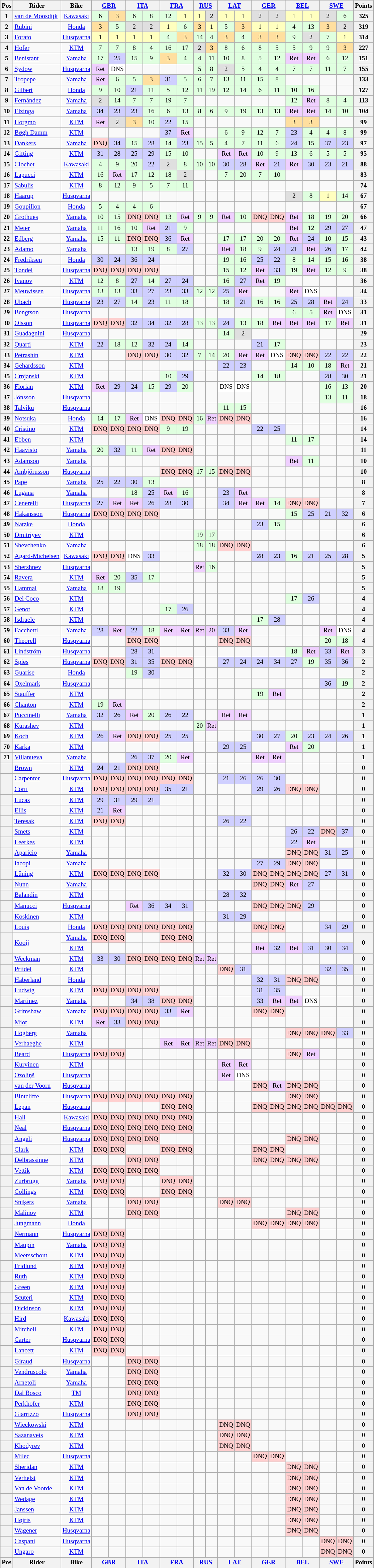<table class="wikitable" style="font-size: 80%; text-align:center">
<tr valign="top">
<th valign="middle">Pos</th>
<th valign="middle">Rider</th>
<th valign="middle">Bike</th>
<th colspan=2><a href='#'>GBR</a><br></th>
<th colspan=2><a href='#'>ITA</a><br></th>
<th colspan=2><a href='#'>FRA</a><br></th>
<th colspan=2><a href='#'>RUS</a><br></th>
<th colspan=2><a href='#'>LAT</a><br></th>
<th colspan=2><a href='#'>GER</a><br></th>
<th colspan=2><a href='#'>BEL</a><br></th>
<th colspan=2><a href='#'>SWE</a><br></th>
<th valign="middle">Points</th>
</tr>
<tr>
<th>1</th>
<td align=left> <a href='#'>van de Moosdijk</a></td>
<td><a href='#'>Kawasaki</a></td>
<td style="background:#dfffdf;">6</td>
<td style="background:#ffdf9f;">3</td>
<td style="background:#dfffdf;">6</td>
<td style="background:#dfffdf;">8</td>
<td style="background:#dfffdf;">12</td>
<td style="background:#ffffbf;">1</td>
<td style="background:#ffffbf;">1</td>
<td style="background:#dfdfdf;">2</td>
<td style="background:#ffffbf;">1</td>
<td style="background:#ffffbf;">1</td>
<td style="background:#dfdfdf;">2</td>
<td style="background:#dfdfdf;">2</td>
<td style="background:#ffffbf;">1</td>
<td style="background:#ffffbf;">1</td>
<td style="background:#dfdfdf;">2</td>
<td style="background:#dfffdf;">6</td>
<th>325</th>
</tr>
<tr>
<th>2</th>
<td align=left> <a href='#'>Rubini</a></td>
<td><a href='#'>Honda</a></td>
<td style="background:#ffdf9f;">3</td>
<td style="background:#dfffdf;">5</td>
<td style="background:#dfdfdf;">2</td>
<td style="background:#dfdfdf;">2</td>
<td style="background:#ffffbf;">1</td>
<td style="background:#dfffdf;">6</td>
<td style="background:#ffdf9f;">3</td>
<td style="background:#ffffbf;">1</td>
<td style="background:#dfffdf;">5</td>
<td style="background:#ffdf9f;">3</td>
<td style="background:#ffffbf;">1</td>
<td style="background:#ffffbf;">1</td>
<td style="background:#dfffdf;">4</td>
<td style="background:#dfffdf;">13</td>
<td style="background:#ffdf9f;">3</td>
<td style="background:#dfdfdf;">2</td>
<th>319</th>
</tr>
<tr>
<th>3</th>
<td align=left> <a href='#'>Forato</a></td>
<td><a href='#'>Husqvarna</a></td>
<td style="background:#ffffbf;">1</td>
<td style="background:#ffffbf;">1</td>
<td style="background:#ffffbf;">1</td>
<td style="background:#ffffbf;">1</td>
<td style="background:#dfffdf;">4</td>
<td style="background:#ffdf9f;">3</td>
<td style="background:#dfffdf;">14</td>
<td style="background:#dfffdf;">4</td>
<td style="background:#ffdf9f;">3</td>
<td style="background:#dfffdf;">4</td>
<td style="background:#ffdf9f;">3</td>
<td style="background:#ffdf9f;">3</td>
<td style="background:#dfffdf;">9</td>
<td style="background:#dfdfdf;">2</td>
<td style="background:#dfffdf;">7</td>
<td style="background:#ffffbf;">1</td>
<th>314</th>
</tr>
<tr>
<th>4</th>
<td align=left> <a href='#'>Hofer</a></td>
<td><a href='#'>KTM</a></td>
<td style="background:#dfffdf;">7</td>
<td style="background:#dfffdf;">7</td>
<td style="background:#dfffdf;">8</td>
<td style="background:#dfffdf;">4</td>
<td style="background:#dfffdf;">16</td>
<td style="background:#dfffdf;">17</td>
<td style="background:#dfdfdf;">2</td>
<td style="background:#ffdf9f;">3</td>
<td style="background:#dfffdf;">8</td>
<td style="background:#dfffdf;">6</td>
<td style="background:#dfffdf;">8</td>
<td style="background:#dfffdf;">5</td>
<td style="background:#dfffdf;">5</td>
<td style="background:#dfffdf;">9</td>
<td style="background:#dfffdf;">9</td>
<td style="background:#ffdf9f;">3</td>
<th>227</th>
</tr>
<tr>
<th>5</th>
<td align=left> <a href='#'>Benistant</a></td>
<td><a href='#'>Yamaha</a></td>
<td style="background:#dfffdf;">17</td>
<td style="background:#cfcfff;">25</td>
<td style="background:#dfffdf;">15</td>
<td style="background:#dfffdf;">9</td>
<td style="background:#ffdf9f;">3</td>
<td style="background:#dfffdf;">4</td>
<td style="background:#dfffdf;">4</td>
<td style="background:#dfffdf;">11</td>
<td style="background:#dfffdf;">10</td>
<td style="background:#dfffdf;">8</td>
<td style="background:#dfffdf;">5</td>
<td style="background:#dfffdf;">12</td>
<td style="background:#efcfff;">Ret</td>
<td style="background:#efcfff;">Ret</td>
<td style="background:#dfffdf;">6</td>
<td style="background:#dfffdf;">12</td>
<th>151</th>
</tr>
<tr>
<th>6</th>
<td align=left> <a href='#'>Sydow</a></td>
<td><a href='#'>Husqvarna</a></td>
<td style="background:#efcfff;">Ret</td>
<td style="background:#ffffff;">DNS</td>
<td></td>
<td></td>
<td></td>
<td></td>
<td style="background:#dfffdf;">5</td>
<td style="background:#dfffdf;">8</td>
<td style="background:#dfdfdf;">2</td>
<td style="background:#dfffdf;">5</td>
<td style="background:#dfffdf;">4</td>
<td style="background:#dfffdf;">4</td>
<td style="background:#dfffdf;">7</td>
<td style="background:#dfffdf;">7</td>
<td style="background:#dfffdf;">11</td>
<td style="background:#dfffdf;">7</td>
<th>155</th>
</tr>
<tr>
<th>7</th>
<td align=left> <a href='#'>Tropepe</a></td>
<td><a href='#'>Yamaha</a></td>
<td style="background:#efcfff;">Ret</td>
<td style="background:#dfffdf;">6</td>
<td style="background:#dfffdf;">5</td>
<td style="background:#ffdf9f;">3</td>
<td style="background:#cfcfff;">31</td>
<td style="background:#dfffdf;">5</td>
<td style="background:#dfffdf;">6</td>
<td style="background:#dfffdf;">7</td>
<td style="background:#dfffdf;">13</td>
<td style="background:#dfffdf;">11</td>
<td style="background:#dfffdf;">15</td>
<td style="background:#dfffdf;">8</td>
<td></td>
<td></td>
<td></td>
<td></td>
<th>133</th>
</tr>
<tr>
<th>8</th>
<td align=left> <a href='#'>Gilbert</a></td>
<td><a href='#'>Honda</a></td>
<td style="background:#dfffdf;">9</td>
<td style="background:#dfffdf;">10</td>
<td style="background:#cfcfff;">21</td>
<td style="background:#dfffdf;">11</td>
<td style="background:#dfffdf;">5</td>
<td style="background:#dfffdf;">12</td>
<td style="background:#dfffdf;">11</td>
<td style="background:#dfffdf;">19</td>
<td style="background:#dfffdf;">12</td>
<td style="background:#dfffdf;">14</td>
<td style="background:#dfffdf;">6</td>
<td style="background:#dfffdf;">11</td>
<td style="background:#dfffdf;">10</td>
<td style="background:#dfffdf;">16</td>
<td></td>
<td></td>
<th>127</th>
</tr>
<tr>
<th>9</th>
<td align=left> <a href='#'>Fernández</a></td>
<td><a href='#'>Yamaha</a></td>
<td style="background:#dfdfdf;">2</td>
<td style="background:#dfffdf;">14</td>
<td style="background:#dfffdf;">7</td>
<td style="background:#dfffdf;">7</td>
<td style="background:#dfffdf;">19</td>
<td style="background:#dfffdf;">7</td>
<td></td>
<td></td>
<td></td>
<td></td>
<td></td>
<td></td>
<td style="background:#dfffdf;">12</td>
<td style="background:#efcfff;">Ret</td>
<td style="background:#dfffdf;">8</td>
<td style="background:#dfffdf;">4</td>
<th>113</th>
</tr>
<tr>
<th>10</th>
<td align=left> <a href='#'>Elzinga</a></td>
<td><a href='#'>Yamaha</a></td>
<td style="background:#cfcfff;">34</td>
<td style="background:#cfcfff;">23</td>
<td style="background:#cfcfff;">23</td>
<td style="background:#dfffdf;">16</td>
<td style="background:#dfffdf;">6</td>
<td style="background:#dfffdf;">13</td>
<td style="background:#dfffdf;">8</td>
<td style="background:#dfffdf;">6</td>
<td style="background:#dfffdf;">9</td>
<td style="background:#dfffdf;">19</td>
<td style="background:#dfffdf;">13</td>
<td style="background:#dfffdf;">13</td>
<td style="background:#efcfff;">Ret</td>
<td style="background:#efcfff;">Ret</td>
<td style="background:#dfffdf;">14</td>
<td style="background:#dfffdf;">10</td>
<th>104</th>
</tr>
<tr>
<th>11</th>
<td align=left> <a href='#'>Horgmo</a></td>
<td><a href='#'>KTM</a></td>
<td style="background:#efcfff;">Ret</td>
<td style="background:#dfdfdf;">2</td>
<td style="background:#ffdf9f;">3</td>
<td style="background:#dfffdf;">10</td>
<td style="background:#cfcfff;">22</td>
<td style="background:#dfffdf;">15</td>
<td></td>
<td></td>
<td></td>
<td></td>
<td></td>
<td></td>
<td style="background:#ffdf9f;">3</td>
<td style="background:#ffdf9f;">3</td>
<td></td>
<td></td>
<th>99</th>
</tr>
<tr>
<th>12</th>
<td align=left> <a href='#'>Bøgh Damm</a></td>
<td><a href='#'>KTM</a></td>
<td></td>
<td></td>
<td></td>
<td></td>
<td style="background:#cfcfff;">37</td>
<td style="background:#efcfff;">Ret</td>
<td></td>
<td></td>
<td style="background:#dfffdf;">6</td>
<td style="background:#dfffdf;">9</td>
<td style="background:#dfffdf;">12</td>
<td style="background:#dfffdf;">7</td>
<td style="background:#cfcfff;">23</td>
<td style="background:#dfffdf;">4</td>
<td style="background:#dfffdf;">4</td>
<td style="background:#dfffdf;">8</td>
<th>99</th>
</tr>
<tr>
<th>13</th>
<td align=left> <a href='#'>Dankers</a></td>
<td><a href='#'>Yamaha</a></td>
<td style="background:#ffcfcf;">DNQ</td>
<td style="background:#cfcfff;">34</td>
<td style="background:#dfffdf;">15</td>
<td style="background:#cfcfff;">28</td>
<td style="background:#dfffdf;">14</td>
<td style="background:#cfcfff;">23</td>
<td style="background:#dfffdf;">15</td>
<td style="background:#dfffdf;">5</td>
<td style="background:#dfffdf;">4</td>
<td style="background:#dfffdf;">7</td>
<td style="background:#dfffdf;">11</td>
<td style="background:#dfffdf;">6</td>
<td style="background:#cfcfff;">24</td>
<td style="background:#dfffdf;">15</td>
<td style="background:#cfcfff;">37</td>
<td style="background:#cfcfff;">23</td>
<th>97</th>
</tr>
<tr>
<th>14</th>
<td align=left> <a href='#'>Gifting</a></td>
<td><a href='#'>KTM</a></td>
<td style="background:#cfcfff;">31</td>
<td style="background:#cfcfff;">28</td>
<td style="background:#cfcfff;">25</td>
<td style="background:#cfcfff;">29</td>
<td style="background:#dfffdf;">15</td>
<td style="background:#dfffdf;">10</td>
<td></td>
<td></td>
<td style="background:#efcfff;">Ret</td>
<td style="background:#efcfff;">Ret</td>
<td style="background:#dfffdf;">10</td>
<td style="background:#dfffdf;">9</td>
<td style="background:#dfffdf;">13</td>
<td style="background:#dfffdf;">6</td>
<td style="background:#dfffdf;">5</td>
<td style="background:#dfffdf;">5</td>
<th>95</th>
</tr>
<tr>
<th>15</th>
<td align=left> <a href='#'>Clochet</a></td>
<td><a href='#'>Kawasaki</a></td>
<td style="background:#dfffdf;">4</td>
<td style="background:#dfffdf;">9</td>
<td style="background:#dfffdf;">20</td>
<td style="background:#cfcfff;">22</td>
<td style="background:#dfdfdf;">2</td>
<td style="background:#dfffdf;">8</td>
<td style="background:#dfffdf;">10</td>
<td style="background:#dfffdf;">10</td>
<td style="background:#cfcfff;">30</td>
<td style="background:#cfcfff;">28</td>
<td style="background:#efcfff;">Ret</td>
<td style="background:#cfcfff;">21</td>
<td style="background:#efcfff;">Ret</td>
<td style="background:#cfcfff;">30</td>
<td style="background:#cfcfff;">23</td>
<td style="background:#cfcfff;">21</td>
<th>88</th>
</tr>
<tr>
<th>16</th>
<td align=left> <a href='#'>Lapucci</a></td>
<td><a href='#'>KTM</a></td>
<td style="background:#dfffdf;">16</td>
<td style="background:#efcfff;">Ret</td>
<td style="background:#dfffdf;">17</td>
<td style="background:#dfffdf;">12</td>
<td style="background:#dfffdf;">18</td>
<td style="background:#dfdfdf;">2</td>
<td></td>
<td></td>
<td style="background:#dfffdf;">7</td>
<td style="background:#dfffdf;">20</td>
<td style="background:#dfffdf;">7</td>
<td style="background:#dfffdf;">10</td>
<td></td>
<td></td>
<td></td>
<td></td>
<th>83</th>
</tr>
<tr>
<th>17</th>
<td align=left> <a href='#'>Sabulis</a></td>
<td><a href='#'>KTM</a></td>
<td style="background:#dfffdf;">8</td>
<td style="background:#dfffdf;">12</td>
<td style="background:#dfffdf;">9</td>
<td style="background:#dfffdf;">5</td>
<td style="background:#dfffdf;">7</td>
<td style="background:#dfffdf;">11</td>
<td></td>
<td></td>
<td></td>
<td></td>
<td></td>
<td></td>
<td></td>
<td></td>
<td></td>
<td></td>
<th>74</th>
</tr>
<tr>
<th>18</th>
<td align=left> <a href='#'>Haarup</a></td>
<td><a href='#'>Husqvarna</a></td>
<td></td>
<td></td>
<td></td>
<td></td>
<td></td>
<td></td>
<td></td>
<td></td>
<td></td>
<td></td>
<td></td>
<td></td>
<td style="background:#dfdfdf;">2</td>
<td style="background:#dfffdf;">8</td>
<td style="background:#ffffbf;">1</td>
<td style="background:#dfffdf;">14</td>
<th>67</th>
</tr>
<tr>
<th>19</th>
<td align=left> <a href='#'>Goupillon</a></td>
<td><a href='#'>Honda</a></td>
<td style="background:#dfffdf;">5</td>
<td style="background:#dfffdf;">4</td>
<td style="background:#dfffdf;">4</td>
<td style="background:#dfffdf;">6</td>
<td></td>
<td></td>
<td></td>
<td></td>
<td></td>
<td></td>
<td></td>
<td></td>
<td></td>
<td></td>
<td></td>
<td></td>
<th>67</th>
</tr>
<tr>
<th>20</th>
<td align=left> <a href='#'>Grothues</a></td>
<td><a href='#'>Yamaha</a></td>
<td style="background:#dfffdf;">10</td>
<td style="background:#dfffdf;">15</td>
<td style="background:#ffcfcf;">DNQ</td>
<td style="background:#ffcfcf;">DNQ</td>
<td style="background:#dfffdf;">13</td>
<td style="background:#efcfff;">Ret</td>
<td style="background:#dfffdf;">9</td>
<td style="background:#dfffdf;">9</td>
<td style="background:#efcfff;">Ret</td>
<td style="background:#dfffdf;">10</td>
<td style="background:#ffcfcf;">DNQ</td>
<td style="background:#ffcfcf;">DNQ</td>
<td style="background:#efcfff;">Ret</td>
<td style="background:#dfffdf;">18</td>
<td style="background:#dfffdf;">19</td>
<td style="background:#dfffdf;">20</td>
<th>66</th>
</tr>
<tr>
<th>21</th>
<td align=left> <a href='#'>Meier</a></td>
<td><a href='#'>Yamaha</a></td>
<td style="background:#dfffdf;">11</td>
<td style="background:#dfffdf;">16</td>
<td style="background:#dfffdf;">10</td>
<td style="background:#efcfff;">Ret</td>
<td style="background:#cfcfff;">21</td>
<td style="background:#dfffdf;">9</td>
<td></td>
<td></td>
<td></td>
<td></td>
<td></td>
<td></td>
<td style="background:#efcfff;">Ret</td>
<td style="background:#dfffdf;">12</td>
<td style="background:#cfcfff;">29</td>
<td style="background:#cfcfff;">27</td>
<th>47</th>
</tr>
<tr>
<th>22</th>
<td align=left> <a href='#'>Edberg</a></td>
<td><a href='#'>Yamaha</a></td>
<td style="background:#dfffdf;">15</td>
<td style="background:#dfffdf;">11</td>
<td style="background:#ffcfcf;">DNQ</td>
<td style="background:#ffcfcf;">DNQ</td>
<td style="background:#cfcfff;">36</td>
<td style="background:#efcfff;">Ret</td>
<td></td>
<td></td>
<td style="background:#dfffdf;">17</td>
<td style="background:#dfffdf;">17</td>
<td style="background:#dfffdf;">20</td>
<td style="background:#dfffdf;">20</td>
<td style="background:#efcfff;">Ret</td>
<td style="background:#cfcfff;">24</td>
<td style="background:#dfffdf;">10</td>
<td style="background:#dfffdf;">15</td>
<th>43</th>
</tr>
<tr>
<th>23</th>
<td align=left> <a href='#'>Adamo</a></td>
<td><a href='#'>Yamaha</a></td>
<td></td>
<td></td>
<td style="background:#dfffdf;">13</td>
<td style="background:#dfffdf;">19</td>
<td style="background:#dfffdf;">8</td>
<td style="background:#cfcfff;">27</td>
<td></td>
<td></td>
<td style="background:#efcfff;">Ret</td>
<td style="background:#dfffdf;">18</td>
<td style="background:#dfffdf;">9</td>
<td style="background:#cfcfff;">24</td>
<td style="background:#cfcfff;">21</td>
<td style="background:#efcfff;">Ret</td>
<td style="background:#cfcfff;">26</td>
<td style="background:#dfffdf;">17</td>
<th>42</th>
</tr>
<tr>
<th>24</th>
<td align=left> <a href='#'>Fredriksen</a></td>
<td><a href='#'>Honda</a></td>
<td style="background:#cfcfff;">30</td>
<td style="background:#cfcfff;">24</td>
<td style="background:#cfcfff;">36</td>
<td style="background:#cfcfff;">24</td>
<td></td>
<td></td>
<td></td>
<td></td>
<td style="background:#dfffdf;">19</td>
<td style="background:#dfffdf;">16</td>
<td style="background:#cfcfff;">25</td>
<td style="background:#cfcfff;">22</td>
<td style="background:#dfffdf;">8</td>
<td style="background:#dfffdf;">14</td>
<td style="background:#dfffdf;">15</td>
<td style="background:#dfffdf;">16</td>
<th>38</th>
</tr>
<tr>
<th>25</th>
<td align=left> <a href='#'>Tøndel</a></td>
<td><a href='#'>Husqvarna</a></td>
<td style="background:#ffcfcf;">DNQ</td>
<td style="background:#ffcfcf;">DNQ</td>
<td style="background:#ffcfcf;">DNQ</td>
<td style="background:#ffcfcf;">DNQ</td>
<td></td>
<td></td>
<td></td>
<td></td>
<td style="background:#dfffdf;">15</td>
<td style="background:#dfffdf;">12</td>
<td style="background:#efcfff;">Ret</td>
<td style="background:#cfcfff;">33</td>
<td style="background:#dfffdf;">19</td>
<td style="background:#efcfff;">Ret</td>
<td style="background:#dfffdf;">12</td>
<td style="background:#dfffdf;">9</td>
<th>38</th>
</tr>
<tr>
<th>26</th>
<td align=left> <a href='#'>Ivanov</a></td>
<td><a href='#'>KTM</a></td>
<td style="background:#dfffdf;">12</td>
<td style="background:#dfffdf;">8</td>
<td style="background:#cfcfff;">27</td>
<td style="background:#dfffdf;">14</td>
<td style="background:#cfcfff;">27</td>
<td style="background:#cfcfff;">24</td>
<td></td>
<td></td>
<td style="background:#dfffdf;">16</td>
<td style="background:#cfcfff;">27</td>
<td style="background:#efcfff;">Ret</td>
<td style="background:#dfffdf;">19</td>
<td></td>
<td></td>
<td></td>
<td></td>
<th>36</th>
</tr>
<tr>
<th>27</th>
<td align=left> <a href='#'>Meuwissen</a></td>
<td><a href='#'>Husqvarna</a></td>
<td style="background:#dfffdf;">13</td>
<td style="background:#dfffdf;">13</td>
<td style="background:#cfcfff;">33</td>
<td style="background:#cfcfff;">27</td>
<td style="background:#cfcfff;">23</td>
<td style="background:#cfcfff;">33</td>
<td style="background:#dfffdf;">12</td>
<td style="background:#dfffdf;">12</td>
<td style="background:#cfcfff;">25</td>
<td style="background:#efcfff;">Ret</td>
<td></td>
<td></td>
<td style="background:#efcfff;">Ret</td>
<td style="background:#ffffff;">DNS</td>
<td></td>
<td></td>
<th>34</th>
</tr>
<tr>
<th>28</th>
<td align=left> <a href='#'>Ubach</a></td>
<td><a href='#'>Husqvarna</a></td>
<td style="background:#cfcfff;">23</td>
<td style="background:#cfcfff;">27</td>
<td style="background:#dfffdf;">14</td>
<td style="background:#cfcfff;">23</td>
<td style="background:#dfffdf;">11</td>
<td style="background:#dfffdf;">18</td>
<td></td>
<td></td>
<td style="background:#dfffdf;">18</td>
<td style="background:#cfcfff;">21</td>
<td style="background:#dfffdf;">16</td>
<td style="background:#dfffdf;">16</td>
<td style="background:#cfcfff;">25</td>
<td style="background:#cfcfff;">28</td>
<td style="background:#efcfff;">Ret</td>
<td style="background:#cfcfff;">24</td>
<th>33</th>
</tr>
<tr>
<th>29</th>
<td align=left> <a href='#'>Bengtson</a></td>
<td><a href='#'>Husqvarna</a></td>
<td></td>
<td></td>
<td></td>
<td></td>
<td></td>
<td></td>
<td></td>
<td></td>
<td></td>
<td></td>
<td></td>
<td></td>
<td style="background:#dfffdf;">6</td>
<td style="background:#dfffdf;">5</td>
<td style="background:#efcfff;">Ret</td>
<td style="background:#ffffff;">DNS</td>
<th>31</th>
</tr>
<tr>
<th>30</th>
<td align=left> <a href='#'>Olsson</a></td>
<td><a href='#'>Husqvarna</a></td>
<td style="background:#ffcfcf;">DNQ</td>
<td style="background:#ffcfcf;">DNQ</td>
<td style="background:#cfcfff;">32</td>
<td style="background:#cfcfff;">34</td>
<td style="background:#cfcfff;">32</td>
<td style="background:#cfcfff;">28</td>
<td style="background:#dfffdf;">13</td>
<td style="background:#dfffdf;">13</td>
<td style="background:#cfcfff;">24</td>
<td style="background:#dfffdf;">13</td>
<td style="background:#dfffdf;">18</td>
<td style="background:#efcfff;">Ret</td>
<td style="background:#efcfff;">Ret</td>
<td style="background:#efcfff;">Ret</td>
<td style="background:#dfffdf;">17</td>
<td style="background:#efcfff;">Ret</td>
<th>31</th>
</tr>
<tr>
<th>31</th>
<td align=left> <a href='#'>Guadagnini</a></td>
<td><a href='#'>Husqvarna</a></td>
<td></td>
<td></td>
<td></td>
<td></td>
<td></td>
<td></td>
<td></td>
<td></td>
<td style="background:#dfffdf;">14</td>
<td style="background:#dfdfdf;">2</td>
<td></td>
<td></td>
<td></td>
<td></td>
<td></td>
<td></td>
<th>29</th>
</tr>
<tr>
<th>32</th>
<td align=left> <a href='#'>Quarti</a></td>
<td><a href='#'>KTM</a></td>
<td style="background:#cfcfff;">22</td>
<td style="background:#dfffdf;">18</td>
<td style="background:#dfffdf;">12</td>
<td style="background:#cfcfff;">32</td>
<td style="background:#cfcfff;">24</td>
<td style="background:#dfffdf;">14</td>
<td></td>
<td></td>
<td></td>
<td></td>
<td style="background:#cfcfff;">21</td>
<td style="background:#dfffdf;">17</td>
<td></td>
<td></td>
<td></td>
<td></td>
<th>23</th>
</tr>
<tr>
<th>33</th>
<td align=left> <a href='#'>Petrashin</a></td>
<td><a href='#'>KTM</a></td>
<td></td>
<td></td>
<td style="background:#ffcfcf;">DNQ</td>
<td style="background:#ffcfcf;">DNQ</td>
<td style="background:#cfcfff;">30</td>
<td style="background:#cfcfff;">32</td>
<td style="background:#dfffdf;">7</td>
<td style="background:#dfffdf;">14</td>
<td style="background:#dfffdf;">20</td>
<td style="background:#efcfff;">Ret</td>
<td style="background:#efcfff;">Ret</td>
<td style="background:#ffffff;">DNS</td>
<td style="background:#ffcfcf;">DNQ</td>
<td style="background:#ffcfcf;">DNQ</td>
<td style="background:#cfcfff;">22</td>
<td style="background:#cfcfff;">22</td>
<th>22</th>
</tr>
<tr>
<th>34</th>
<td align=left> <a href='#'>Gehardsson</a></td>
<td><a href='#'>KTM</a></td>
<td></td>
<td></td>
<td></td>
<td></td>
<td></td>
<td></td>
<td></td>
<td></td>
<td style="background:#cfcfff;">22</td>
<td style="background:#cfcfff;">23</td>
<td></td>
<td></td>
<td style="background:#dfffdf;">14</td>
<td style="background:#dfffdf;">10</td>
<td style="background:#dfffdf;">18</td>
<td style="background:#efcfff;">Ret</td>
<th>21</th>
</tr>
<tr>
<th>35</th>
<td align=left> <a href='#'>Crnjanski</a></td>
<td><a href='#'>KTM</a></td>
<td></td>
<td></td>
<td></td>
<td></td>
<td style="background:#dfffdf;">10</td>
<td style="background:#cfcfff;">29</td>
<td></td>
<td></td>
<td></td>
<td></td>
<td style="background:#dfffdf;">14</td>
<td style="background:#dfffdf;">18</td>
<td></td>
<td></td>
<td style="background:#cfcfff;">28</td>
<td style="background:#cfcfff;">30</td>
<th>21</th>
</tr>
<tr>
<th>36</th>
<td align=left> <a href='#'>Florian</a></td>
<td><a href='#'>KTM</a></td>
<td style="background:#efcfff;">Ret</td>
<td style="background:#cfcfff;">29</td>
<td style="background:#cfcfff;">24</td>
<td style="background:#dfffdf;">15</td>
<td style="background:#cfcfff;">29</td>
<td style="background:#dfffdf;">20</td>
<td></td>
<td></td>
<td style="background:#ffffff;">DNS</td>
<td style="background:#ffffff;">DNS</td>
<td></td>
<td></td>
<td></td>
<td></td>
<td style="background:#dfffdf;">16</td>
<td style="background:#dfffdf;">13</td>
<th>20</th>
</tr>
<tr>
<th>37</th>
<td align=left> <a href='#'>Jönsson</a></td>
<td><a href='#'>Husqvarna</a></td>
<td></td>
<td></td>
<td></td>
<td></td>
<td></td>
<td></td>
<td></td>
<td></td>
<td></td>
<td></td>
<td></td>
<td></td>
<td></td>
<td></td>
<td style="background:#dfffdf;">13</td>
<td style="background:#dfffdf;">11</td>
<th>18</th>
</tr>
<tr>
<th>38</th>
<td align=left> <a href='#'>Talviku</a></td>
<td><a href='#'>Husqvarna</a></td>
<td></td>
<td></td>
<td></td>
<td></td>
<td></td>
<td></td>
<td></td>
<td></td>
<td style="background:#dfffdf;">11</td>
<td style="background:#dfffdf;">15</td>
<td></td>
<td></td>
<td></td>
<td></td>
<td></td>
<td></td>
<th>16</th>
</tr>
<tr>
<th>39</th>
<td align=left> <a href='#'>Notsuka</a></td>
<td><a href='#'>Honda</a></td>
<td style="background:#dfffdf;">14</td>
<td style="background:#dfffdf;">17</td>
<td style="background:#efcfff;">Ret</td>
<td style="background:#ffffff;">DNS</td>
<td style="background:#ffcfcf;">DNQ</td>
<td style="background:#ffcfcf;">DNQ</td>
<td style="background:#dfffdf;">16</td>
<td style="background:#efcfff;">Ret</td>
<td style="background:#ffcfcf;">DNQ</td>
<td style="background:#ffcfcf;">DNQ</td>
<td></td>
<td></td>
<td></td>
<td></td>
<td></td>
<td></td>
<th>16</th>
</tr>
<tr>
<th>40</th>
<td align=left> <a href='#'>Cristino</a></td>
<td><a href='#'>KTM</a></td>
<td style="background:#ffcfcf;">DNQ</td>
<td style="background:#ffcfcf;">DNQ</td>
<td style="background:#ffcfcf;">DNQ</td>
<td style="background:#ffcfcf;">DNQ</td>
<td style="background:#dfffdf;">9</td>
<td style="background:#dfffdf;">19</td>
<td></td>
<td></td>
<td></td>
<td></td>
<td style="background:#cfcfff;">22</td>
<td style="background:#cfcfff;">25</td>
<td></td>
<td></td>
<td></td>
<td></td>
<th>14</th>
</tr>
<tr>
<th>41</th>
<td align=left> <a href='#'>Ebben</a></td>
<td><a href='#'>KTM</a></td>
<td></td>
<td></td>
<td></td>
<td></td>
<td></td>
<td></td>
<td></td>
<td></td>
<td></td>
<td></td>
<td></td>
<td></td>
<td style="background:#dfffdf;">11</td>
<td style="background:#dfffdf;">17</td>
<td></td>
<td></td>
<th>14</th>
</tr>
<tr>
<th>42</th>
<td align=left> <a href='#'>Haavisto</a></td>
<td><a href='#'>Yamaha</a></td>
<td style="background:#dfffdf;">20</td>
<td style="background:#cfcfff;">32</td>
<td style="background:#dfffdf;">11</td>
<td style="background:#efcfff;">Ret</td>
<td style="background:#ffcfcf;">DNQ</td>
<td style="background:#ffcfcf;">DNQ</td>
<td></td>
<td></td>
<td></td>
<td></td>
<td></td>
<td></td>
<td></td>
<td></td>
<td></td>
<td></td>
<th>11</th>
</tr>
<tr>
<th>43</th>
<td align=left> <a href='#'>Adamson</a></td>
<td><a href='#'>Yamaha</a></td>
<td></td>
<td></td>
<td></td>
<td></td>
<td></td>
<td></td>
<td></td>
<td></td>
<td></td>
<td></td>
<td></td>
<td></td>
<td style="background:#efcfff;">Ret</td>
<td style="background:#dfffdf;">11</td>
<td></td>
<td></td>
<th>10</th>
</tr>
<tr>
<th>44</th>
<td align=left> <a href='#'>Ambjörnsson</a></td>
<td><a href='#'>Husqvarna</a></td>
<td></td>
<td></td>
<td></td>
<td></td>
<td style="background:#ffcfcf;">DNQ</td>
<td style="background:#ffcfcf;">DNQ</td>
<td style="background:#dfffdf;">17</td>
<td style="background:#dfffdf;">15</td>
<td style="background:#ffcfcf;">DNQ</td>
<td style="background:#ffcfcf;">DNQ</td>
<td></td>
<td></td>
<td></td>
<td></td>
<td></td>
<td></td>
<th>10</th>
</tr>
<tr>
<th>45</th>
<td align=left> <a href='#'>Pape</a></td>
<td><a href='#'>Yamaha</a></td>
<td style="background:#cfcfff;">25</td>
<td style="background:#cfcfff;">22</td>
<td style="background:#cfcfff;">30</td>
<td style="background:#dfffdf;">13</td>
<td></td>
<td></td>
<td></td>
<td></td>
<td></td>
<td></td>
<td></td>
<td></td>
<td></td>
<td></td>
<td></td>
<td></td>
<th>8</th>
</tr>
<tr>
<th>46</th>
<td align=left> <a href='#'>Lugana</a></td>
<td><a href='#'>Yamaha</a></td>
<td></td>
<td></td>
<td style="background:#dfffdf;">18</td>
<td style="background:#cfcfff;">25</td>
<td style="background:#efcfff;">Ret</td>
<td style="background:#dfffdf;">16</td>
<td></td>
<td></td>
<td style="background:#cfcfff;">23</td>
<td style="background:#efcfff;">Ret</td>
<td></td>
<td></td>
<td></td>
<td></td>
<td></td>
<td></td>
<th>8</th>
</tr>
<tr>
<th>47</th>
<td align=left> <a href='#'>Cenerelli</a></td>
<td><a href='#'>Husqvarna</a></td>
<td style="background:#cfcfff;">27</td>
<td style="background:#efcfff;">Ret</td>
<td style="background:#efcfff;">Ret</td>
<td style="background:#cfcfff;">26</td>
<td style="background:#cfcfff;">28</td>
<td style="background:#cfcfff;">30</td>
<td></td>
<td></td>
<td style="background:#cfcfff;">34</td>
<td style="background:#efcfff;">Ret</td>
<td style="background:#efcfff;">Ret</td>
<td style="background:#dfffdf;">14</td>
<td style="background:#ffcfcf;">DNQ</td>
<td style="background:#ffcfcf;">DNQ</td>
<td></td>
<td></td>
<th>7</th>
</tr>
<tr>
<th>48</th>
<td align=left> <a href='#'>Hakansson</a></td>
<td><a href='#'>Husqvarna</a></td>
<td style="background:#ffcfcf;">DNQ</td>
<td style="background:#ffcfcf;">DNQ</td>
<td style="background:#ffcfcf;">DNQ</td>
<td style="background:#ffcfcf;">DNQ</td>
<td></td>
<td></td>
<td></td>
<td></td>
<td></td>
<td></td>
<td></td>
<td></td>
<td style="background:#dfffdf;">15</td>
<td style="background:#cfcfff;">25</td>
<td style="background:#cfcfff;">21</td>
<td style="background:#cfcfff;">32</td>
<th>6</th>
</tr>
<tr>
<th>49</th>
<td align=left> <a href='#'>Natzke</a></td>
<td><a href='#'>Honda</a></td>
<td></td>
<td></td>
<td></td>
<td></td>
<td></td>
<td></td>
<td></td>
<td></td>
<td></td>
<td></td>
<td style="background:#cfcfff;">23</td>
<td style="background:#dfffdf;">15</td>
<td></td>
<td></td>
<td></td>
<td></td>
<th>6</th>
</tr>
<tr>
<th>50</th>
<td align=left> <a href='#'>Dmitriyev</a></td>
<td><a href='#'>KTM</a></td>
<td></td>
<td></td>
<td></td>
<td></td>
<td></td>
<td></td>
<td style="background:#dfffdf;">19</td>
<td style="background:#dfffdf;">17</td>
<td></td>
<td></td>
<td></td>
<td></td>
<td></td>
<td></td>
<td></td>
<td></td>
<th>6</th>
</tr>
<tr>
<th>51</th>
<td align=left> <a href='#'>Shevchenko</a></td>
<td><a href='#'>Yamaha</a></td>
<td></td>
<td></td>
<td></td>
<td></td>
<td></td>
<td></td>
<td style="background:#dfffdf;">18</td>
<td style="background:#dfffdf;">18</td>
<td style="background:#ffcfcf;">DNQ</td>
<td style="background:#ffcfcf;">DNQ</td>
<td></td>
<td></td>
<td></td>
<td></td>
<td></td>
<td></td>
<th>6</th>
</tr>
<tr>
<th>52</th>
<td align=left> <a href='#'>Agard-Michelsen</a></td>
<td><a href='#'>Kawasaki</a></td>
<td style="background:#ffcfcf;">DNQ</td>
<td style="background:#ffcfcf;">DNQ</td>
<td style="background:#ffffff;">DNS</td>
<td style="background:#cfcfff;">33</td>
<td></td>
<td></td>
<td></td>
<td></td>
<td></td>
<td></td>
<td style="background:#cfcfff;">28</td>
<td style="background:#cfcfff;">23</td>
<td style="background:#dfffdf;">16</td>
<td style="background:#cfcfff;">21</td>
<td style="background:#cfcfff;">25</td>
<td style="background:#cfcfff;">28</td>
<th>5</th>
</tr>
<tr>
<th>53</th>
<td align=left> <a href='#'>Shershnev</a></td>
<td><a href='#'>Husqvarna</a></td>
<td></td>
<td></td>
<td></td>
<td></td>
<td></td>
<td></td>
<td style="background:#efcfff;">Ret</td>
<td style="background:#dfffdf;">16</td>
<td></td>
<td></td>
<td></td>
<td></td>
<td></td>
<td></td>
<td></td>
<td></td>
<th>5</th>
</tr>
<tr>
<th>54</th>
<td align=left> <a href='#'>Ravera</a></td>
<td><a href='#'>KTM</a></td>
<td style="background:#efcfff;">Ret</td>
<td style="background:#dfffdf;">20</td>
<td style="background:#cfcfff;">35</td>
<td style="background:#dfffdf;">17</td>
<td></td>
<td></td>
<td></td>
<td></td>
<td></td>
<td></td>
<td></td>
<td></td>
<td></td>
<td></td>
<td></td>
<td></td>
<th>5</th>
</tr>
<tr>
<th>55</th>
<td align=left> <a href='#'>Hammal</a></td>
<td><a href='#'>Yamaha</a></td>
<td style="background:#dfffdf;">18</td>
<td style="background:#dfffdf;">19</td>
<td></td>
<td></td>
<td></td>
<td></td>
<td></td>
<td></td>
<td></td>
<td></td>
<td></td>
<td></td>
<td></td>
<td></td>
<td></td>
<td></td>
<th>5</th>
</tr>
<tr>
<th>56</th>
<td align=left> <a href='#'>Del Coco</a></td>
<td><a href='#'>KTM</a></td>
<td></td>
<td></td>
<td></td>
<td></td>
<td></td>
<td></td>
<td></td>
<td></td>
<td></td>
<td></td>
<td></td>
<td></td>
<td style="background:#dfffdf;">17</td>
<td style="background:#cfcfff;">26</td>
<td></td>
<td></td>
<th>4</th>
</tr>
<tr>
<th>57</th>
<td align=left> <a href='#'>Genot</a></td>
<td><a href='#'>KTM</a></td>
<td></td>
<td></td>
<td></td>
<td></td>
<td style="background:#dfffdf;">17</td>
<td style="background:#cfcfff;">26</td>
<td></td>
<td></td>
<td></td>
<td></td>
<td></td>
<td></td>
<td></td>
<td></td>
<td></td>
<td></td>
<th>4</th>
</tr>
<tr>
<th>58</th>
<td align=left> <a href='#'>Isdraele</a></td>
<td><a href='#'>KTM</a></td>
<td></td>
<td></td>
<td></td>
<td></td>
<td></td>
<td></td>
<td></td>
<td></td>
<td></td>
<td></td>
<td style="background:#dfffdf;">17</td>
<td style="background:#cfcfff;">28</td>
<td></td>
<td></td>
<td></td>
<td></td>
<th>4</th>
</tr>
<tr>
<th>59</th>
<td align=left> <a href='#'>Facchetti</a></td>
<td><a href='#'>Yamaha</a></td>
<td style="background:#cfcfff;">28</td>
<td style="background:#efcfff;">Ret</td>
<td style="background:#cfcfff;">22</td>
<td style="background:#dfffdf;">18</td>
<td style="background:#efcfff;">Ret</td>
<td style="background:#efcfff;">Ret</td>
<td style="background:#efcfff;">Ret</td>
<td style="background:#efcfff;">20</td>
<td style="background:#cfcfff;">33</td>
<td style="background:#efcfff;">Ret</td>
<td></td>
<td></td>
<td></td>
<td></td>
<td style="background:#efcfff;">Ret</td>
<td style="background:#ffffff;">DNS</td>
<th>4</th>
</tr>
<tr>
<th>60</th>
<td align=left> <a href='#'>Theorell</a></td>
<td><a href='#'>Husqvarna</a></td>
<td></td>
<td></td>
<td style="background:#ffcfcf;">DNQ</td>
<td style="background:#ffcfcf;">DNQ</td>
<td></td>
<td></td>
<td></td>
<td></td>
<td style="background:#ffcfcf;">DNQ</td>
<td style="background:#ffcfcf;">DNQ</td>
<td></td>
<td></td>
<td></td>
<td></td>
<td style="background:#dfffdf;">20</td>
<td style="background:#dfffdf;">18</td>
<th>4</th>
</tr>
<tr>
<th>61</th>
<td align=left> <a href='#'>Lindström</a></td>
<td><a href='#'>Husqvarna</a></td>
<td></td>
<td></td>
<td style="background:#cfcfff;">28</td>
<td style="background:#cfcfff;">31</td>
<td></td>
<td></td>
<td></td>
<td></td>
<td></td>
<td></td>
<td></td>
<td></td>
<td style="background:#dfffdf;">18</td>
<td style="background:#efcfff;">Ret</td>
<td style="background:#cfcfff;">33</td>
<td style="background:#efcfff;">Ret</td>
<th>3</th>
</tr>
<tr>
<th>62</th>
<td align=left> <a href='#'>Spies</a></td>
<td><a href='#'>Husqvarna</a></td>
<td style="background:#ffcfcf;">DNQ</td>
<td style="background:#ffcfcf;">DNQ</td>
<td style="background:#cfcfff;">31</td>
<td style="background:#cfcfff;">35</td>
<td style="background:#ffcfcf;">DNQ</td>
<td style="background:#ffcfcf;">DNQ</td>
<td></td>
<td></td>
<td style="background:#cfcfff;">27</td>
<td style="background:#cfcfff;">24</td>
<td style="background:#cfcfff;">24</td>
<td style="background:#cfcfff;">34</td>
<td style="background:#cfcfff;">27</td>
<td style="background:#dfffdf;">19</td>
<td style="background:#cfcfff;">35</td>
<td style="background:#cfcfff;">36</td>
<th>2</th>
</tr>
<tr>
<th>63</th>
<td align=left> <a href='#'>Guarise</a></td>
<td><a href='#'>Honda</a></td>
<td></td>
<td></td>
<td style="background:#dfffdf;">19</td>
<td style="background:#cfcfff;">30</td>
<td></td>
<td></td>
<td></td>
<td></td>
<td></td>
<td></td>
<td></td>
<td></td>
<td></td>
<td></td>
<td></td>
<td></td>
<th>2</th>
</tr>
<tr>
<th>64</th>
<td align=left> <a href='#'>Oxelmark</a></td>
<td><a href='#'>Husqvarna</a></td>
<td></td>
<td></td>
<td></td>
<td></td>
<td></td>
<td></td>
<td></td>
<td></td>
<td></td>
<td></td>
<td></td>
<td></td>
<td></td>
<td></td>
<td style="background:#cfcfff;">36</td>
<td style="background:#dfffdf;">19</td>
<th>2</th>
</tr>
<tr>
<th>65</th>
<td align=left> <a href='#'>Stauffer</a></td>
<td><a href='#'>KTM</a></td>
<td></td>
<td></td>
<td></td>
<td></td>
<td></td>
<td></td>
<td></td>
<td></td>
<td></td>
<td></td>
<td style="background:#dfffdf;">19</td>
<td style="background:#efcfff;">Ret</td>
<td></td>
<td></td>
<td></td>
<td></td>
<th>2</th>
</tr>
<tr>
<th>66</th>
<td align=left> <a href='#'>Chanton</a></td>
<td><a href='#'>KTM</a></td>
<td style="background:#dfffdf;">19</td>
<td style="background:#efcfff;">Ret</td>
<td></td>
<td></td>
<td></td>
<td></td>
<td></td>
<td></td>
<td></td>
<td></td>
<td></td>
<td></td>
<td></td>
<td></td>
<td></td>
<td></td>
<th>2</th>
</tr>
<tr>
<th>67</th>
<td align=left> <a href='#'>Puccinelli</a></td>
<td><a href='#'>Yamaha</a></td>
<td style="background:#cfcfff;">32</td>
<td style="background:#cfcfff;">26</td>
<td style="background:#efcfff;">Ret</td>
<td style="background:#dfffdf;">20</td>
<td style="background:#cfcfff;">26</td>
<td style="background:#cfcfff;">22</td>
<td></td>
<td></td>
<td style="background:#efcfff;">Ret</td>
<td style="background:#efcfff;">Ret</td>
<td></td>
<td></td>
<td></td>
<td></td>
<td></td>
<td></td>
<th>1</th>
</tr>
<tr>
<th>68</th>
<td align=left> <a href='#'>Kurashev</a></td>
<td><a href='#'>KTM</a></td>
<td></td>
<td></td>
<td></td>
<td></td>
<td></td>
<td></td>
<td style="background:#dfffdf;">20</td>
<td style="background:#efcfff;">Ret</td>
<td></td>
<td></td>
<td></td>
<td></td>
<td></td>
<td></td>
<td></td>
<td></td>
<th>1</th>
</tr>
<tr>
<th>69</th>
<td align=left> <a href='#'>Koch</a></td>
<td><a href='#'>KTM</a></td>
<td style="background:#cfcfff;">26</td>
<td style="background:#efcfff;">Ret</td>
<td style="background:#ffcfcf;">DNQ</td>
<td style="background:#ffcfcf;">DNQ</td>
<td style="background:#cfcfff;">25</td>
<td style="background:#cfcfff;">25</td>
<td></td>
<td></td>
<td></td>
<td></td>
<td style="background:#cfcfff;">30</td>
<td style="background:#cfcfff;">27</td>
<td style="background:#dfffdf;">20</td>
<td style="background:#cfcfff;">23</td>
<td style="background:#cfcfff;">24</td>
<td style="background:#cfcfff;">26</td>
<th>1</th>
</tr>
<tr>
<th>70</th>
<td align=left> <a href='#'>Karka</a></td>
<td><a href='#'>KTM</a></td>
<td></td>
<td></td>
<td></td>
<td></td>
<td></td>
<td></td>
<td></td>
<td></td>
<td style="background:#cfcfff;">29</td>
<td style="background:#cfcfff;">25</td>
<td></td>
<td></td>
<td style="background:#efcfff;">Ret</td>
<td style="background:#dfffdf;">20</td>
<td></td>
<td></td>
<th>1</th>
</tr>
<tr>
<th>71</th>
<td align=left> <a href='#'>Villanueva</a></td>
<td><a href='#'>Yamaha</a></td>
<td></td>
<td></td>
<td style="background:#cfcfff;">26</td>
<td style="background:#cfcfff;">37</td>
<td style="background:#dfffdf;">20</td>
<td style="background:#efcfff;">Ret</td>
<td></td>
<td></td>
<td></td>
<td></td>
<td style="background:#efcfff;">Ret</td>
<td style="background:#efcfff;">Ret</td>
<td></td>
<td></td>
<td></td>
<td></td>
<th>1</th>
</tr>
<tr>
<th></th>
<td align=left> <a href='#'>Brown</a></td>
<td><a href='#'>KTM</a></td>
<td style="background:#cfcfff;">24</td>
<td style="background:#cfcfff;">21</td>
<td style="background:#ffcfcf;">DNQ</td>
<td style="background:#ffcfcf;">DNQ</td>
<td></td>
<td></td>
<td></td>
<td></td>
<td></td>
<td></td>
<td></td>
<td></td>
<td></td>
<td></td>
<td></td>
<td></td>
<th>0</th>
</tr>
<tr>
<th></th>
<td align=left> <a href='#'>Carpenter</a></td>
<td><a href='#'>Husqvarna</a></td>
<td style="background:#ffcfcf;">DNQ</td>
<td style="background:#ffcfcf;">DNQ</td>
<td style="background:#ffcfcf;">DNQ</td>
<td style="background:#ffcfcf;">DNQ</td>
<td style="background:#ffcfcf;">DNQ</td>
<td style="background:#ffcfcf;">DNQ</td>
<td></td>
<td></td>
<td style="background:#cfcfff;">21</td>
<td style="background:#cfcfff;">26</td>
<td style="background:#cfcfff;">26</td>
<td style="background:#cfcfff;">30</td>
<td></td>
<td></td>
<td></td>
<td></td>
<th>0</th>
</tr>
<tr>
<th></th>
<td align=left> <a href='#'>Corti</a></td>
<td><a href='#'>KTM</a></td>
<td style="background:#ffcfcf;">DNQ</td>
<td style="background:#ffcfcf;">DNQ</td>
<td style="background:#ffcfcf;">DNQ</td>
<td style="background:#ffcfcf;">DNQ</td>
<td style="background:#cfcfff;">35</td>
<td style="background:#cfcfff;">21</td>
<td></td>
<td></td>
<td></td>
<td></td>
<td style="background:#cfcfff;">29</td>
<td style="background:#cfcfff;">26</td>
<td style="background:#ffcfcf;">DNQ</td>
<td style="background:#ffcfcf;">DNQ</td>
<td></td>
<td></td>
<th>0</th>
</tr>
<tr>
<th></th>
<td align=left> <a href='#'>Lucas</a></td>
<td><a href='#'>KTM</a></td>
<td style="background:#cfcfff;">29</td>
<td style="background:#cfcfff;">31</td>
<td style="background:#cfcfff;">29</td>
<td style="background:#cfcfff;">21</td>
<td></td>
<td></td>
<td></td>
<td></td>
<td></td>
<td></td>
<td></td>
<td></td>
<td></td>
<td></td>
<td></td>
<td></td>
<th>0</th>
</tr>
<tr>
<th></th>
<td align=left> <a href='#'>Ellis</a></td>
<td><a href='#'>KTM</a></td>
<td style="background:#cfcfff;">21</td>
<td style="background:#efcfff;">Ret</td>
<td></td>
<td></td>
<td></td>
<td></td>
<td></td>
<td></td>
<td></td>
<td></td>
<td></td>
<td></td>
<td></td>
<td></td>
<td></td>
<td></td>
<th>0</th>
</tr>
<tr>
<th></th>
<td align=left> <a href='#'>Teresak</a></td>
<td><a href='#'>KTM</a></td>
<td style="background:#ffcfcf;">DNQ</td>
<td style="background:#ffcfcf;">DNQ</td>
<td></td>
<td></td>
<td></td>
<td></td>
<td></td>
<td></td>
<td style="background:#cfcfff;">26</td>
<td style="background:#cfcfff;">22</td>
<td></td>
<td></td>
<td></td>
<td></td>
<td></td>
<td></td>
<th>0</th>
</tr>
<tr>
<th></th>
<td align=left> <a href='#'>Smets</a></td>
<td><a href='#'>KTM</a></td>
<td></td>
<td></td>
<td></td>
<td></td>
<td></td>
<td></td>
<td></td>
<td></td>
<td></td>
<td></td>
<td></td>
<td></td>
<td style="background:#cfcfff;">26</td>
<td style="background:#cfcfff;">22</td>
<td style="background:#ffcfcf;">DNQ</td>
<td style="background:#cfcfff;">37</td>
<th>0</th>
</tr>
<tr>
<th></th>
<td align=left> <a href='#'>Leerkes</a></td>
<td><a href='#'>KTM</a></td>
<td></td>
<td></td>
<td></td>
<td></td>
<td></td>
<td></td>
<td></td>
<td></td>
<td></td>
<td></td>
<td></td>
<td></td>
<td style="background:#cfcfff;">22</td>
<td style="background:#efcfff;">Ret</td>
<td></td>
<td></td>
<th>0</th>
</tr>
<tr>
<th></th>
<td align=left> <a href='#'>Aparicio</a></td>
<td><a href='#'>Yamaha</a></td>
<td></td>
<td></td>
<td></td>
<td></td>
<td></td>
<td></td>
<td></td>
<td></td>
<td></td>
<td></td>
<td></td>
<td></td>
<td style="background:#ffcfcf;">DNQ</td>
<td style="background:#ffcfcf;">DNQ</td>
<td style="background:#cfcfff;">31</td>
<td style="background:#cfcfff;">25</td>
<th>0</th>
</tr>
<tr>
<th></th>
<td align=left> <a href='#'>Iacopi</a></td>
<td><a href='#'>Yamaha</a></td>
<td></td>
<td></td>
<td></td>
<td></td>
<td></td>
<td></td>
<td></td>
<td></td>
<td></td>
<td></td>
<td style="background:#cfcfff;">27</td>
<td style="background:#cfcfff;">29</td>
<td style="background:#ffcfcf;">DNQ</td>
<td style="background:#ffcfcf;">DNQ</td>
<td></td>
<td></td>
<th>0</th>
</tr>
<tr>
<th></th>
<td align=left> <a href='#'>Lüning</a></td>
<td><a href='#'>KTM</a></td>
<td style="background:#ffcfcf;">DNQ</td>
<td style="background:#ffcfcf;">DNQ</td>
<td style="background:#ffcfcf;">DNQ</td>
<td style="background:#ffcfcf;">DNQ</td>
<td></td>
<td></td>
<td></td>
<td></td>
<td style="background:#cfcfff;">32</td>
<td style="background:#cfcfff;">30</td>
<td style="background:#ffcfcf;">DNQ</td>
<td style="background:#ffcfcf;">DNQ</td>
<td style="background:#ffcfcf;">DNQ</td>
<td style="background:#ffcfcf;">DNQ</td>
<td style="background:#cfcfff;">27</td>
<td style="background:#cfcfff;">31</td>
<th>0</th>
</tr>
<tr>
<th></th>
<td align=left> <a href='#'>Nunn</a></td>
<td><a href='#'>Yamaha</a></td>
<td></td>
<td></td>
<td></td>
<td></td>
<td></td>
<td></td>
<td></td>
<td></td>
<td></td>
<td></td>
<td style="background:#ffcfcf;">DNQ</td>
<td style="background:#ffcfcf;">DNQ</td>
<td style="background:#efcfff;">Ret</td>
<td style="background:#cfcfff;">27</td>
<td></td>
<td></td>
<th>0</th>
</tr>
<tr>
<th></th>
<td align=left> <a href='#'>Balandin</a></td>
<td><a href='#'>KTM</a></td>
<td></td>
<td></td>
<td></td>
<td></td>
<td></td>
<td></td>
<td></td>
<td></td>
<td style="background:#cfcfff;">28</td>
<td style="background:#cfcfff;">32</td>
<td></td>
<td></td>
<td></td>
<td></td>
<td></td>
<td></td>
<th>0</th>
</tr>
<tr>
<th></th>
<td align=left> <a href='#'>Manucci</a></td>
<td><a href='#'>Husqvarna</a></td>
<td></td>
<td></td>
<td style="background:#efcfff;">Ret</td>
<td style="background:#cfcfff;">36</td>
<td style="background:#cfcfff;">34</td>
<td style="background:#cfcfff;">31</td>
<td></td>
<td></td>
<td></td>
<td></td>
<td style="background:#ffcfcf;">DNQ</td>
<td style="background:#ffcfcf;">DNQ</td>
<td style="background:#ffcfcf;">DNQ</td>
<td style="background:#cfcfff;">29</td>
<td></td>
<td></td>
<th>0</th>
</tr>
<tr>
<th></th>
<td align=left> <a href='#'>Koskinen</a></td>
<td><a href='#'>KTM</a></td>
<td></td>
<td></td>
<td></td>
<td></td>
<td></td>
<td></td>
<td></td>
<td></td>
<td style="background:#cfcfff;">31</td>
<td style="background:#cfcfff;">29</td>
<td></td>
<td></td>
<td></td>
<td></td>
<td></td>
<td></td>
<th>0</th>
</tr>
<tr>
<th></th>
<td align=left> <a href='#'>Louis</a></td>
<td><a href='#'>Honda</a></td>
<td style="background:#ffcfcf;">DNQ</td>
<td style="background:#ffcfcf;">DNQ</td>
<td style="background:#ffcfcf;">DNQ</td>
<td style="background:#ffcfcf;">DNQ</td>
<td style="background:#ffcfcf;">DNQ</td>
<td style="background:#ffcfcf;">DNQ</td>
<td></td>
<td></td>
<td></td>
<td></td>
<td style="background:#ffcfcf;">DNQ</td>
<td style="background:#ffcfcf;">DNQ</td>
<td></td>
<td></td>
<td style="background:#cfcfff;">34</td>
<td style="background:#cfcfff;">29</td>
<th>0</th>
</tr>
<tr>
<th rowspan=2></th>
<td rowspan=2 align=left> <a href='#'>Kooij</a></td>
<td><a href='#'>Yamaha</a></td>
<td style="background:#ffcfcf;">DNQ</td>
<td style="background:#ffcfcf;">DNQ</td>
<td></td>
<td></td>
<td style="background:#ffcfcf;">DNQ</td>
<td style="background:#ffcfcf;">DNQ</td>
<td></td>
<td></td>
<td></td>
<td></td>
<td></td>
<td></td>
<td></td>
<td></td>
<td></td>
<td></td>
<th rowspan=2>0</th>
</tr>
<tr>
<td><a href='#'>KTM</a></td>
<td></td>
<td></td>
<td></td>
<td></td>
<td></td>
<td></td>
<td></td>
<td></td>
<td></td>
<td></td>
<td style="background:#efcfff;">Ret</td>
<td style="background:#cfcfff;">32</td>
<td style="background:#efcfff;">Ret</td>
<td style="background:#cfcfff;">31</td>
<td style="background:#cfcfff;">30</td>
<td style="background:#cfcfff;">34</td>
</tr>
<tr>
<th></th>
<td align=left> <a href='#'>Weckman</a></td>
<td><a href='#'>KTM</a></td>
<td style="background:#cfcfff;">33</td>
<td style="background:#cfcfff;">30</td>
<td style="background:#ffcfcf;">DNQ</td>
<td style="background:#ffcfcf;">DNQ</td>
<td style="background:#ffcfcf;">DNQ</td>
<td style="background:#ffcfcf;">DNQ</td>
<td style="background:#efcfff;">Ret</td>
<td style="background:#efcfff;">Ret</td>
<td></td>
<td></td>
<td></td>
<td></td>
<td></td>
<td></td>
<td></td>
<td></td>
<th>0</th>
</tr>
<tr>
<th></th>
<td align=left> <a href='#'>Priidel</a></td>
<td><a href='#'>KTM</a></td>
<td></td>
<td></td>
<td></td>
<td></td>
<td></td>
<td></td>
<td></td>
<td></td>
<td style="background:#ffcfcf;">DNQ</td>
<td style="background:#cfcfff;">31</td>
<td></td>
<td></td>
<td></td>
<td></td>
<td style="background:#cfcfff;">32</td>
<td style="background:#cfcfff;">35</td>
<th>0</th>
</tr>
<tr>
<th></th>
<td align=left> <a href='#'>Haberland</a></td>
<td><a href='#'>Honda</a></td>
<td></td>
<td></td>
<td></td>
<td></td>
<td></td>
<td></td>
<td></td>
<td></td>
<td></td>
<td></td>
<td style="background:#cfcfff;">32</td>
<td style="background:#cfcfff;">31</td>
<td style="background:#ffcfcf;">DNQ</td>
<td style="background:#ffcfcf;">DNQ</td>
<td></td>
<td></td>
<th>0</th>
</tr>
<tr>
<th></th>
<td align=left> <a href='#'>Ludwig</a></td>
<td><a href='#'>KTM</a></td>
<td style="background:#ffcfcf;">DNQ</td>
<td style="background:#ffcfcf;">DNQ</td>
<td style="background:#ffcfcf;">DNQ</td>
<td style="background:#ffcfcf;">DNQ</td>
<td></td>
<td></td>
<td></td>
<td></td>
<td></td>
<td></td>
<td style="background:#cfcfff;">31</td>
<td style="background:#cfcfff;">35</td>
<td></td>
<td></td>
<td></td>
<td></td>
<th>0</th>
</tr>
<tr>
<th></th>
<td align=left> <a href='#'>Martinez</a></td>
<td><a href='#'>Yamaha</a></td>
<td></td>
<td></td>
<td style="background:#cfcfff;">34</td>
<td style="background:#cfcfff;">38</td>
<td style="background:#ffcfcf;">DNQ</td>
<td style="background:#ffcfcf;">DNQ</td>
<td></td>
<td></td>
<td></td>
<td></td>
<td style="background:#cfcfff;">33</td>
<td style="background:#efcfff;">Ret</td>
<td style="background:#efcfff;">Ret</td>
<td style="background:#ffffff;">DNS</td>
<td></td>
<td></td>
<th>0</th>
</tr>
<tr>
<th></th>
<td align=left> <a href='#'>Grimshaw</a></td>
<td><a href='#'>Yamaha</a></td>
<td style="background:#ffcfcf;">DNQ</td>
<td style="background:#ffcfcf;">DNQ</td>
<td style="background:#ffcfcf;">DNQ</td>
<td style="background:#ffcfcf;">DNQ</td>
<td style="background:#cfcfff;">33</td>
<td style="background:#efcfff;">Ret</td>
<td></td>
<td></td>
<td></td>
<td></td>
<td style="background:#ffcfcf;">DNQ</td>
<td style="background:#ffcfcf;">DNQ</td>
<td></td>
<td></td>
<td></td>
<td></td>
<th>0</th>
</tr>
<tr>
<th></th>
<td align=left> <a href='#'>Miot</a></td>
<td><a href='#'>KTM</a></td>
<td style="background:#efcfff;">Ret</td>
<td style="background:#cfcfff;">33</td>
<td style="background:#ffcfcf;">DNQ</td>
<td style="background:#ffcfcf;">DNQ</td>
<td></td>
<td></td>
<td></td>
<td></td>
<td></td>
<td></td>
<td></td>
<td></td>
<td></td>
<td></td>
<td></td>
<td></td>
<th>0</th>
</tr>
<tr>
<th></th>
<td align=left> <a href='#'>Högberg</a></td>
<td><a href='#'>Yamaha</a></td>
<td></td>
<td></td>
<td></td>
<td></td>
<td></td>
<td></td>
<td></td>
<td></td>
<td></td>
<td></td>
<td></td>
<td></td>
<td style="background:#ffcfcf;">DNQ</td>
<td style="background:#ffcfcf;">DNQ</td>
<td style="background:#ffcfcf;">DNQ</td>
<td style="background:#cfcfff;">33</td>
<th>0</th>
</tr>
<tr>
<th></th>
<td align=left> <a href='#'>Verhaeghe</a></td>
<td><a href='#'>KTM</a></td>
<td></td>
<td></td>
<td></td>
<td></td>
<td style="background:#efcfff;">Ret</td>
<td style="background:#efcfff;">Ret</td>
<td style="background:#efcfff;">Ret</td>
<td style="background:#efcfff;">Ret</td>
<td style="background:#ffcfcf;">DNQ</td>
<td style="background:#ffcfcf;">DNQ</td>
<td></td>
<td></td>
<td></td>
<td></td>
<td></td>
<td></td>
<th>0</th>
</tr>
<tr>
<th></th>
<td align=left> <a href='#'>Beard</a></td>
<td><a href='#'>Husqvarna</a></td>
<td style="background:#ffcfcf;">DNQ</td>
<td style="background:#ffcfcf;">DNQ</td>
<td></td>
<td></td>
<td></td>
<td></td>
<td></td>
<td></td>
<td></td>
<td></td>
<td></td>
<td></td>
<td style="background:#ffcfcf;">DNQ</td>
<td style="background:#efcfff;">Ret</td>
<td></td>
<td></td>
<th>0</th>
</tr>
<tr>
<th></th>
<td align=left> <a href='#'>Kurvinen</a></td>
<td><a href='#'>KTM</a></td>
<td></td>
<td></td>
<td></td>
<td></td>
<td></td>
<td></td>
<td></td>
<td></td>
<td style="background:#efcfff;">Ret</td>
<td style="background:#efcfff;">Ret</td>
<td></td>
<td></td>
<td></td>
<td></td>
<td></td>
<td></td>
<th>0</th>
</tr>
<tr>
<th></th>
<td align=left> <a href='#'>Ozoliņš</a></td>
<td><a href='#'>Husqvarna</a></td>
<td></td>
<td></td>
<td></td>
<td></td>
<td></td>
<td></td>
<td></td>
<td></td>
<td style="background:#efcfff;">Ret</td>
<td style="background:#ffffff;">DNS</td>
<td></td>
<td></td>
<td></td>
<td></td>
<td></td>
<td></td>
<th>0</th>
</tr>
<tr>
<th></th>
<td align=left> <a href='#'>van der Voorn</a></td>
<td><a href='#'>Husqvarna</a></td>
<td></td>
<td></td>
<td></td>
<td></td>
<td></td>
<td></td>
<td></td>
<td></td>
<td></td>
<td></td>
<td style="background:#ffcfcf;">DNQ</td>
<td style="background:#efcfff;">Ret</td>
<td style="background:#ffcfcf;">DNQ</td>
<td style="background:#ffcfcf;">DNQ</td>
<td></td>
<td></td>
<th>0</th>
</tr>
<tr>
<th></th>
<td align=left> <a href='#'>Bintcliffe</a></td>
<td><a href='#'>Husqvarna</a></td>
<td style="background:#ffcfcf;">DNQ</td>
<td style="background:#ffcfcf;">DNQ</td>
<td style="background:#ffcfcf;">DNQ</td>
<td style="background:#ffcfcf;">DNQ</td>
<td style="background:#ffcfcf;">DNQ</td>
<td style="background:#ffcfcf;">DNQ</td>
<td></td>
<td></td>
<td></td>
<td></td>
<td></td>
<td></td>
<td style="background:#ffcfcf;">DNQ</td>
<td style="background:#ffcfcf;">DNQ</td>
<td></td>
<td></td>
<th>0</th>
</tr>
<tr>
<th></th>
<td align=left> <a href='#'>Lepan</a></td>
<td><a href='#'>Husqvarna</a></td>
<td></td>
<td></td>
<td></td>
<td></td>
<td style="background:#ffcfcf;">DNQ</td>
<td style="background:#ffcfcf;">DNQ</td>
<td></td>
<td></td>
<td></td>
<td></td>
<td style="background:#ffcfcf;">DNQ</td>
<td style="background:#ffcfcf;">DNQ</td>
<td style="background:#ffcfcf;">DNQ</td>
<td style="background:#ffcfcf;">DNQ</td>
<td style="background:#ffcfcf;">DNQ</td>
<td style="background:#ffcfcf;">DNQ</td>
<th>0</th>
</tr>
<tr>
<th></th>
<td align=left> <a href='#'>Hall</a></td>
<td><a href='#'>Kawasaki</a></td>
<td style="background:#ffcfcf;">DNQ</td>
<td style="background:#ffcfcf;">DNQ</td>
<td style="background:#ffcfcf;">DNQ</td>
<td style="background:#ffcfcf;">DNQ</td>
<td style="background:#ffcfcf;">DNQ</td>
<td style="background:#ffcfcf;">DNQ</td>
<td></td>
<td></td>
<td></td>
<td></td>
<td></td>
<td></td>
<td></td>
<td></td>
<td></td>
<td></td>
<th>0</th>
</tr>
<tr>
<th></th>
<td align=left> <a href='#'>Neal</a></td>
<td><a href='#'>Husqvarna</a></td>
<td style="background:#ffcfcf;">DNQ</td>
<td style="background:#ffcfcf;">DNQ</td>
<td style="background:#ffcfcf;">DNQ</td>
<td style="background:#ffcfcf;">DNQ</td>
<td style="background:#ffcfcf;">DNQ</td>
<td style="background:#ffcfcf;">DNQ</td>
<td></td>
<td></td>
<td></td>
<td></td>
<td></td>
<td></td>
<td></td>
<td></td>
<td></td>
<td></td>
<th>0</th>
</tr>
<tr>
<th></th>
<td align=left> <a href='#'>Angeli</a></td>
<td><a href='#'>Husqvarna</a></td>
<td style="background:#ffcfcf;">DNQ</td>
<td style="background:#ffcfcf;">DNQ</td>
<td style="background:#ffcfcf;">DNQ</td>
<td style="background:#ffcfcf;">DNQ</td>
<td></td>
<td></td>
<td></td>
<td></td>
<td></td>
<td></td>
<td></td>
<td></td>
<td style="background:#ffcfcf;">DNQ</td>
<td style="background:#ffcfcf;">DNQ</td>
<td></td>
<td></td>
<th>0</th>
</tr>
<tr>
<th></th>
<td align=left> <a href='#'>Clark</a></td>
<td><a href='#'>KTM</a></td>
<td style="background:#ffcfcf;">DNQ</td>
<td style="background:#ffcfcf;">DNQ</td>
<td></td>
<td></td>
<td style="background:#ffcfcf;">DNQ</td>
<td style="background:#ffcfcf;">DNQ</td>
<td></td>
<td></td>
<td></td>
<td></td>
<td style="background:#ffcfcf;">DNQ</td>
<td style="background:#ffcfcf;">DNQ</td>
<td></td>
<td></td>
<td></td>
<td></td>
<th>0</th>
</tr>
<tr>
<th></th>
<td align=left> <a href='#'>Delbrassinne</a></td>
<td><a href='#'>KTM</a></td>
<td></td>
<td></td>
<td style="background:#ffcfcf;">DNQ</td>
<td style="background:#ffcfcf;">DNQ</td>
<td></td>
<td></td>
<td></td>
<td></td>
<td></td>
<td></td>
<td style="background:#ffcfcf;">DNQ</td>
<td style="background:#ffcfcf;">DNQ</td>
<td style="background:#ffcfcf;">DNQ</td>
<td style="background:#ffcfcf;">DNQ</td>
<td></td>
<td></td>
<th>0</th>
</tr>
<tr>
<th></th>
<td align=left> <a href='#'>Vettik</a></td>
<td><a href='#'>KTM</a></td>
<td style="background:#ffcfcf;">DNQ</td>
<td style="background:#ffcfcf;">DNQ</td>
<td style="background:#ffcfcf;">DNQ</td>
<td style="background:#ffcfcf;">DNQ</td>
<td></td>
<td></td>
<td></td>
<td></td>
<td></td>
<td></td>
<td></td>
<td></td>
<td></td>
<td></td>
<td></td>
<td></td>
<th>0</th>
</tr>
<tr>
<th></th>
<td align=left> <a href='#'>Zurbrügg</a></td>
<td><a href='#'>Yamaha</a></td>
<td style="background:#ffcfcf;">DNQ</td>
<td style="background:#ffcfcf;">DNQ</td>
<td></td>
<td></td>
<td style="background:#ffcfcf;">DNQ</td>
<td style="background:#ffcfcf;">DNQ</td>
<td></td>
<td></td>
<td></td>
<td></td>
<td></td>
<td></td>
<td></td>
<td></td>
<td></td>
<td></td>
<th>0</th>
</tr>
<tr>
<th></th>
<td align=left> <a href='#'>Collings</a></td>
<td><a href='#'>KTM</a></td>
<td style="background:#ffcfcf;">DNQ</td>
<td style="background:#ffcfcf;">DNQ</td>
<td></td>
<td></td>
<td style="background:#ffcfcf;">DNQ</td>
<td style="background:#ffcfcf;">DNQ</td>
<td></td>
<td></td>
<td></td>
<td></td>
<td></td>
<td></td>
<td></td>
<td></td>
<td></td>
<td></td>
<th>0</th>
</tr>
<tr>
<th></th>
<td align=left> <a href='#'>Sniķers</a></td>
<td><a href='#'>Yamaha</a></td>
<td></td>
<td></td>
<td style="background:#ffcfcf;">DNQ</td>
<td style="background:#ffcfcf;">DNQ</td>
<td></td>
<td></td>
<td></td>
<td></td>
<td style="background:#ffcfcf;">DNQ</td>
<td style="background:#ffcfcf;">DNQ</td>
<td></td>
<td></td>
<td></td>
<td></td>
<td></td>
<td></td>
<th>0</th>
</tr>
<tr>
<th></th>
<td align=left> <a href='#'>Malinov</a></td>
<td><a href='#'>KTM</a></td>
<td></td>
<td></td>
<td style="background:#ffcfcf;">DNQ</td>
<td style="background:#ffcfcf;">DNQ</td>
<td></td>
<td></td>
<td></td>
<td></td>
<td></td>
<td></td>
<td></td>
<td></td>
<td style="background:#ffcfcf;">DNQ</td>
<td style="background:#ffcfcf;">DNQ</td>
<td></td>
<td></td>
<th>0</th>
</tr>
<tr>
<th></th>
<td align=left> <a href='#'>Jungmann</a></td>
<td><a href='#'>Honda</a></td>
<td></td>
<td></td>
<td></td>
<td></td>
<td></td>
<td></td>
<td></td>
<td></td>
<td></td>
<td></td>
<td style="background:#ffcfcf;">DNQ</td>
<td style="background:#ffcfcf;">DNQ</td>
<td style="background:#ffcfcf;">DNQ</td>
<td style="background:#ffcfcf;">DNQ</td>
<td></td>
<td></td>
<th>0</th>
</tr>
<tr>
<th></th>
<td align=left> <a href='#'>Nermann</a></td>
<td><a href='#'>Husqvarna</a></td>
<td style="background:#ffcfcf;">DNQ</td>
<td style="background:#ffcfcf;">DNQ</td>
<td></td>
<td></td>
<td></td>
<td></td>
<td></td>
<td></td>
<td></td>
<td></td>
<td></td>
<td></td>
<td></td>
<td></td>
<td></td>
<td></td>
<th>0</th>
</tr>
<tr>
<th></th>
<td align=left> <a href='#'>Maupin</a></td>
<td><a href='#'>Yamaha</a></td>
<td style="background:#ffcfcf;">DNQ</td>
<td style="background:#ffcfcf;">DNQ</td>
<td></td>
<td></td>
<td></td>
<td></td>
<td></td>
<td></td>
<td></td>
<td></td>
<td></td>
<td></td>
<td></td>
<td></td>
<td></td>
<td></td>
<th>0</th>
</tr>
<tr>
<th></th>
<td align=left> <a href='#'>Meersschout</a></td>
<td><a href='#'>KTM</a></td>
<td style="background:#ffcfcf;">DNQ</td>
<td style="background:#ffcfcf;">DNQ</td>
<td></td>
<td></td>
<td></td>
<td></td>
<td></td>
<td></td>
<td></td>
<td></td>
<td></td>
<td></td>
<td></td>
<td></td>
<td></td>
<td></td>
<th>0</th>
</tr>
<tr>
<th></th>
<td align=left> <a href='#'>Fridlund</a></td>
<td><a href='#'>KTM</a></td>
<td style="background:#ffcfcf;">DNQ</td>
<td style="background:#ffcfcf;">DNQ</td>
<td></td>
<td></td>
<td></td>
<td></td>
<td></td>
<td></td>
<td></td>
<td></td>
<td></td>
<td></td>
<td></td>
<td></td>
<td></td>
<td></td>
<th>0</th>
</tr>
<tr>
<th></th>
<td align=left> <a href='#'>Ruth</a></td>
<td><a href='#'>KTM</a></td>
<td style="background:#ffcfcf;">DNQ</td>
<td style="background:#ffcfcf;">DNQ</td>
<td></td>
<td></td>
<td></td>
<td></td>
<td></td>
<td></td>
<td></td>
<td></td>
<td></td>
<td></td>
<td></td>
<td></td>
<td></td>
<td></td>
<th>0</th>
</tr>
<tr>
<th></th>
<td align=left> <a href='#'>Green</a></td>
<td><a href='#'>KTM</a></td>
<td style="background:#ffcfcf;">DNQ</td>
<td style="background:#ffcfcf;">DNQ</td>
<td></td>
<td></td>
<td></td>
<td></td>
<td></td>
<td></td>
<td></td>
<td></td>
<td></td>
<td></td>
<td></td>
<td></td>
<td></td>
<td></td>
<th>0</th>
</tr>
<tr>
<th></th>
<td align=left> <a href='#'>Scuteri</a></td>
<td><a href='#'>KTM</a></td>
<td style="background:#ffcfcf;">DNQ</td>
<td style="background:#ffcfcf;">DNQ</td>
<td></td>
<td></td>
<td></td>
<td></td>
<td></td>
<td></td>
<td></td>
<td></td>
<td></td>
<td></td>
<td></td>
<td></td>
<td></td>
<td></td>
<th>0</th>
</tr>
<tr>
<th></th>
<td align=left> <a href='#'>Dickinson</a></td>
<td><a href='#'>KTM</a></td>
<td style="background:#ffcfcf;">DNQ</td>
<td style="background:#ffcfcf;">DNQ</td>
<td></td>
<td></td>
<td></td>
<td></td>
<td></td>
<td></td>
<td></td>
<td></td>
<td></td>
<td></td>
<td></td>
<td></td>
<td></td>
<td></td>
<th>0</th>
</tr>
<tr>
<th></th>
<td align=left> <a href='#'>Hird</a></td>
<td><a href='#'>Kawasaki</a></td>
<td style="background:#ffcfcf;">DNQ</td>
<td style="background:#ffcfcf;">DNQ</td>
<td></td>
<td></td>
<td></td>
<td></td>
<td></td>
<td></td>
<td></td>
<td></td>
<td></td>
<td></td>
<td></td>
<td></td>
<td></td>
<td></td>
<th>0</th>
</tr>
<tr>
<th></th>
<td align=left> <a href='#'>Mitchell</a></td>
<td><a href='#'>KTM</a></td>
<td style="background:#ffcfcf;">DNQ</td>
<td style="background:#ffcfcf;">DNQ</td>
<td></td>
<td></td>
<td></td>
<td></td>
<td></td>
<td></td>
<td></td>
<td></td>
<td></td>
<td></td>
<td></td>
<td></td>
<td></td>
<td></td>
<th>0</th>
</tr>
<tr>
<th></th>
<td align=left> <a href='#'>Carter</a></td>
<td><a href='#'>Husqvarna</a></td>
<td style="background:#ffcfcf;">DNQ</td>
<td style="background:#ffcfcf;">DNQ</td>
<td></td>
<td></td>
<td></td>
<td></td>
<td></td>
<td></td>
<td></td>
<td></td>
<td></td>
<td></td>
<td></td>
<td></td>
<td></td>
<td></td>
<th>0</th>
</tr>
<tr>
<th></th>
<td align=left> <a href='#'>Lancett</a></td>
<td><a href='#'>KTM</a></td>
<td style="background:#ffcfcf;">DNQ</td>
<td style="background:#ffcfcf;">DNQ</td>
<td></td>
<td></td>
<td></td>
<td></td>
<td></td>
<td></td>
<td></td>
<td></td>
<td></td>
<td></td>
<td></td>
<td></td>
<td></td>
<td></td>
<th>0</th>
</tr>
<tr>
<th></th>
<td align=left> <a href='#'>Giraud</a></td>
<td><a href='#'>Husqvarna</a></td>
<td></td>
<td></td>
<td style="background:#ffcfcf;">DNQ</td>
<td style="background:#ffcfcf;">DNQ</td>
<td></td>
<td></td>
<td></td>
<td></td>
<td></td>
<td></td>
<td></td>
<td></td>
<td></td>
<td></td>
<td></td>
<td></td>
<th>0</th>
</tr>
<tr>
<th></th>
<td align=left> <a href='#'>Vendruscolo</a></td>
<td><a href='#'>Yamaha</a></td>
<td></td>
<td></td>
<td style="background:#ffcfcf;">DNQ</td>
<td style="background:#ffcfcf;">DNQ</td>
<td></td>
<td></td>
<td></td>
<td></td>
<td></td>
<td></td>
<td></td>
<td></td>
<td></td>
<td></td>
<td></td>
<td></td>
<th>0</th>
</tr>
<tr>
<th></th>
<td align=left> <a href='#'>Arnetoli</a></td>
<td><a href='#'>Yamaha</a></td>
<td></td>
<td></td>
<td style="background:#ffcfcf;">DNQ</td>
<td style="background:#ffcfcf;">DNQ</td>
<td></td>
<td></td>
<td></td>
<td></td>
<td></td>
<td></td>
<td></td>
<td></td>
<td></td>
<td></td>
<td></td>
<td></td>
<th>0</th>
</tr>
<tr>
<th></th>
<td align=left> <a href='#'>Dal Bosco</a></td>
<td><a href='#'>TM</a></td>
<td></td>
<td></td>
<td style="background:#ffcfcf;">DNQ</td>
<td style="background:#ffcfcf;">DNQ</td>
<td></td>
<td></td>
<td></td>
<td></td>
<td></td>
<td></td>
<td></td>
<td></td>
<td></td>
<td></td>
<td></td>
<td></td>
<th>0</th>
</tr>
<tr>
<th></th>
<td align=left> <a href='#'>Perkhofer</a></td>
<td><a href='#'>KTM</a></td>
<td></td>
<td></td>
<td style="background:#ffcfcf;">DNQ</td>
<td style="background:#ffcfcf;">DNQ</td>
<td></td>
<td></td>
<td></td>
<td></td>
<td></td>
<td></td>
<td></td>
<td></td>
<td></td>
<td></td>
<td></td>
<td></td>
<th>0</th>
</tr>
<tr>
<th></th>
<td align=left> <a href='#'>Giarrizzo</a></td>
<td><a href='#'>Husqvarna</a></td>
<td></td>
<td></td>
<td style="background:#ffcfcf;">DNQ</td>
<td style="background:#ffcfcf;">DNQ</td>
<td></td>
<td></td>
<td></td>
<td></td>
<td></td>
<td></td>
<td></td>
<td></td>
<td></td>
<td></td>
<td></td>
<td></td>
<th>0</th>
</tr>
<tr>
<th></th>
<td align=left> <a href='#'>Wieckowski</a></td>
<td><a href='#'>KTM</a></td>
<td></td>
<td></td>
<td></td>
<td></td>
<td></td>
<td></td>
<td></td>
<td></td>
<td style="background:#ffcfcf;">DNQ</td>
<td style="background:#ffcfcf;">DNQ</td>
<td></td>
<td></td>
<td></td>
<td></td>
<td></td>
<td></td>
<th>0</th>
</tr>
<tr>
<th></th>
<td align=left> <a href='#'>Sazanavets</a></td>
<td><a href='#'>KTM</a></td>
<td></td>
<td></td>
<td></td>
<td></td>
<td></td>
<td></td>
<td></td>
<td></td>
<td style="background:#ffcfcf;">DNQ</td>
<td style="background:#ffcfcf;">DNQ</td>
<td></td>
<td></td>
<td></td>
<td></td>
<td></td>
<td></td>
<th>0</th>
</tr>
<tr>
<th></th>
<td align=left> <a href='#'>Khodyrev</a></td>
<td><a href='#'>KTM</a></td>
<td></td>
<td></td>
<td></td>
<td></td>
<td></td>
<td></td>
<td></td>
<td></td>
<td style="background:#ffcfcf;">DNQ</td>
<td style="background:#ffcfcf;">DNQ</td>
<td></td>
<td></td>
<td></td>
<td></td>
<td></td>
<td></td>
<th>0</th>
</tr>
<tr>
<th></th>
<td align=left> <a href='#'>Milec</a></td>
<td><a href='#'>Husqvarna</a></td>
<td></td>
<td></td>
<td></td>
<td></td>
<td></td>
<td></td>
<td></td>
<td></td>
<td></td>
<td></td>
<td style="background:#ffcfcf;">DNQ</td>
<td style="background:#ffcfcf;">DNQ</td>
<td></td>
<td></td>
<td></td>
<td></td>
<th>0</th>
</tr>
<tr>
<th></th>
<td align=left> <a href='#'>Sheridan</a></td>
<td><a href='#'>KTM</a></td>
<td></td>
<td></td>
<td></td>
<td></td>
<td></td>
<td></td>
<td></td>
<td></td>
<td></td>
<td></td>
<td></td>
<td></td>
<td style="background:#ffcfcf;">DNQ</td>
<td style="background:#ffcfcf;">DNQ</td>
<td></td>
<td></td>
<th>0</th>
</tr>
<tr>
<th></th>
<td align=left> <a href='#'>Verhelst</a></td>
<td><a href='#'>KTM</a></td>
<td></td>
<td></td>
<td></td>
<td></td>
<td></td>
<td></td>
<td></td>
<td></td>
<td></td>
<td></td>
<td></td>
<td></td>
<td style="background:#ffcfcf;">DNQ</td>
<td style="background:#ffcfcf;">DNQ</td>
<td></td>
<td></td>
<th>0</th>
</tr>
<tr>
<th></th>
<td align=left> <a href='#'>Van de Voorde</a></td>
<td><a href='#'>KTM</a></td>
<td></td>
<td></td>
<td></td>
<td></td>
<td></td>
<td></td>
<td></td>
<td></td>
<td></td>
<td></td>
<td></td>
<td></td>
<td style="background:#ffcfcf;">DNQ</td>
<td style="background:#ffcfcf;">DNQ</td>
<td></td>
<td></td>
<th>0</th>
</tr>
<tr>
<th></th>
<td align=left> <a href='#'>Wedage</a></td>
<td><a href='#'>KTM</a></td>
<td></td>
<td></td>
<td></td>
<td></td>
<td></td>
<td></td>
<td></td>
<td></td>
<td></td>
<td></td>
<td></td>
<td></td>
<td style="background:#ffcfcf;">DNQ</td>
<td style="background:#ffcfcf;">DNQ</td>
<td></td>
<td></td>
<th>0</th>
</tr>
<tr>
<th></th>
<td align=left> <a href='#'>Janssen</a></td>
<td><a href='#'>KTM</a></td>
<td></td>
<td></td>
<td></td>
<td></td>
<td></td>
<td></td>
<td></td>
<td></td>
<td></td>
<td></td>
<td></td>
<td></td>
<td style="background:#ffcfcf;">DNQ</td>
<td style="background:#ffcfcf;">DNQ</td>
<td></td>
<td></td>
<th>0</th>
</tr>
<tr>
<th></th>
<td align=left> <a href='#'>Højris</a></td>
<td><a href='#'>KTM</a></td>
<td></td>
<td></td>
<td></td>
<td></td>
<td></td>
<td></td>
<td></td>
<td></td>
<td></td>
<td></td>
<td></td>
<td></td>
<td style="background:#ffcfcf;">DNQ</td>
<td style="background:#ffcfcf;">DNQ</td>
<td></td>
<td></td>
<th>0</th>
</tr>
<tr>
<th></th>
<td align=left> <a href='#'>Wagener</a></td>
<td><a href='#'>Husqvarna</a></td>
<td></td>
<td></td>
<td></td>
<td></td>
<td></td>
<td></td>
<td></td>
<td></td>
<td></td>
<td></td>
<td></td>
<td></td>
<td style="background:#ffcfcf;">DNQ</td>
<td style="background:#ffcfcf;">DNQ</td>
<td></td>
<td></td>
<th>0</th>
</tr>
<tr>
<th></th>
<td align=left> <a href='#'>Caspani</a></td>
<td><a href='#'>Husqvarna</a></td>
<td></td>
<td></td>
<td></td>
<td></td>
<td></td>
<td></td>
<td></td>
<td></td>
<td></td>
<td></td>
<td></td>
<td></td>
<td></td>
<td></td>
<td style="background:#ffcfcf;">DNQ</td>
<td style="background:#ffcfcf;">DNQ</td>
<th>0</th>
</tr>
<tr>
<th></th>
<td align=left> <a href='#'>Ungaro</a></td>
<td><a href='#'>KTM</a></td>
<td></td>
<td></td>
<td></td>
<td></td>
<td></td>
<td></td>
<td></td>
<td></td>
<td></td>
<td></td>
<td></td>
<td></td>
<td></td>
<td></td>
<td style="background:#ffcfcf;">DNQ</td>
<td style="background:#ffcfcf;">DNQ</td>
<th>0</th>
</tr>
<tr>
</tr>
<tr valign="top">
<th valign="middle">Pos</th>
<th valign="middle">Rider</th>
<th valign="middle">Bike</th>
<th colspan=2><a href='#'>GBR</a><br></th>
<th colspan=2><a href='#'>ITA</a><br></th>
<th colspan=2><a href='#'>FRA</a><br></th>
<th colspan=2><a href='#'>RUS</a><br></th>
<th colspan=2><a href='#'>LAT</a><br></th>
<th colspan=2><a href='#'>GER</a><br></th>
<th colspan=2><a href='#'>BEL</a><br></th>
<th colspan=2><a href='#'>SWE</a><br></th>
<th valign="middle">Points</th>
</tr>
<tr>
</tr>
</table>
